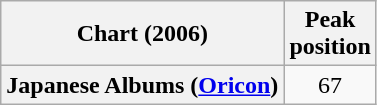<table class="wikitable sortable plainrowheaders">
<tr>
<th>Chart (2006)</th>
<th>Peak<br>position</th>
</tr>
<tr>
<th scope="row">Japanese Albums (<a href='#'>Oricon</a>)</th>
<td align="center">67</td>
</tr>
</table>
